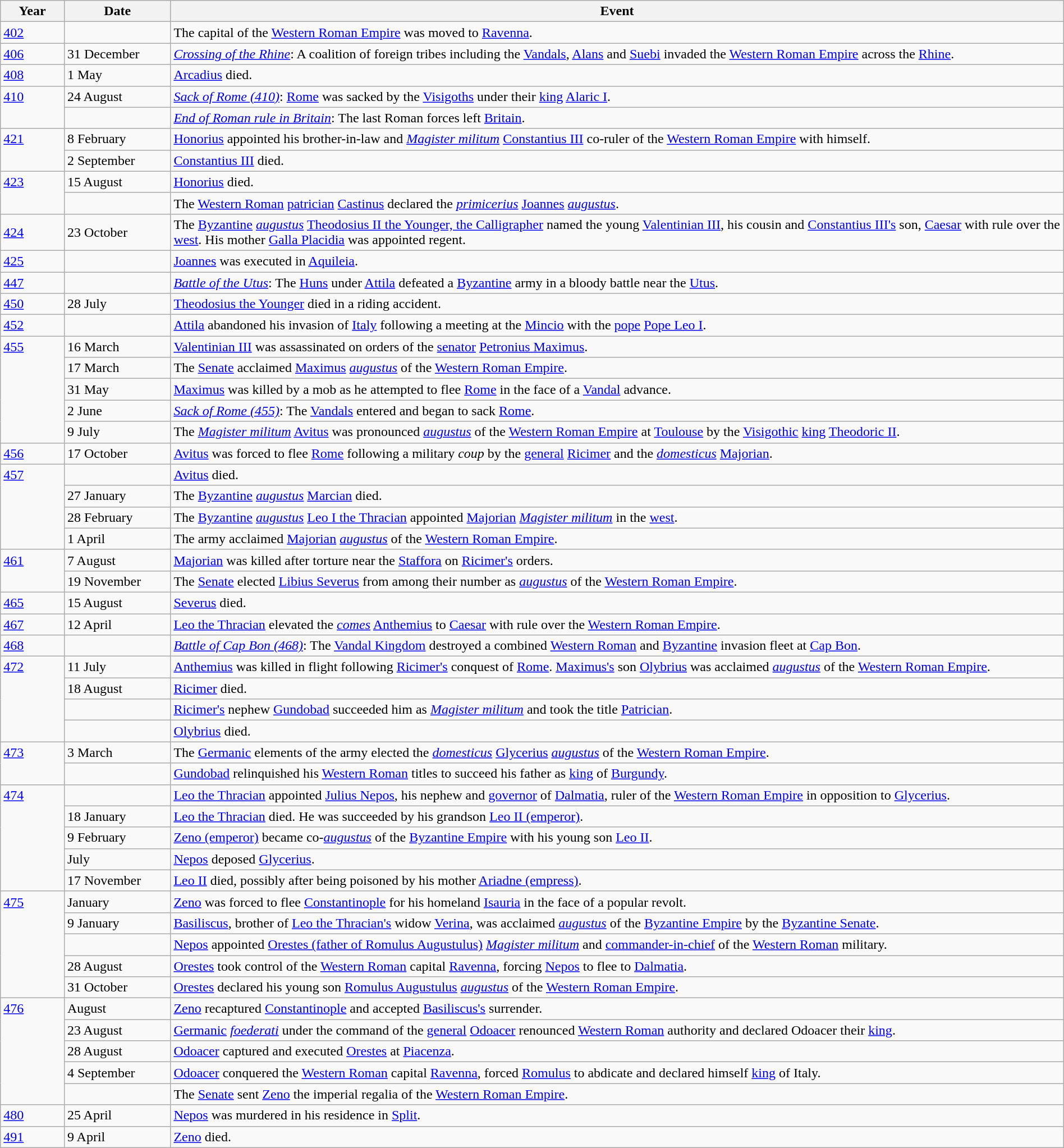<table class="wikitable" width="100%">
<tr>
<th style="width:6%">Year</th>
<th style="width:10%">Date</th>
<th>Event</th>
</tr>
<tr>
<td><a href='#'>402</a></td>
<td></td>
<td>The capital of the <a href='#'>Western Roman Empire</a> was moved to <a href='#'>Ravenna</a>.</td>
</tr>
<tr>
<td><a href='#'>406</a></td>
<td>31 December</td>
<td><em><a href='#'>Crossing of the Rhine</a></em>: A coalition of foreign tribes including the <a href='#'>Vandals</a>, <a href='#'>Alans</a> and <a href='#'>Suebi</a> invaded the <a href='#'>Western Roman Empire</a> across the <a href='#'>Rhine</a>.</td>
</tr>
<tr>
<td><a href='#'>408</a></td>
<td>1 May</td>
<td><a href='#'>Arcadius</a> died.</td>
</tr>
<tr>
<td rowspan="2" valign="top"><a href='#'>410</a></td>
<td>24 August</td>
<td><em><a href='#'>Sack of Rome (410)</a></em>: <a href='#'>Rome</a> was sacked by the <a href='#'>Visigoths</a> under their <a href='#'>king</a> <a href='#'>Alaric I</a>.</td>
</tr>
<tr>
<td></td>
<td><em><a href='#'>End of Roman rule in Britain</a></em>: The last Roman forces left <a href='#'>Britain</a>.</td>
</tr>
<tr>
<td rowspan="2" valign="top"><a href='#'>421</a></td>
<td>8 February</td>
<td><a href='#'>Honorius</a> appointed his brother-in-law and <em><a href='#'>Magister militum</a></em> <a href='#'>Constantius III</a> co-ruler of the <a href='#'>Western Roman Empire</a> with himself.</td>
</tr>
<tr>
<td>2 September</td>
<td><a href='#'>Constantius III</a> died.</td>
</tr>
<tr>
<td rowspan="2" valign="top"><a href='#'>423</a></td>
<td>15 August</td>
<td><a href='#'>Honorius</a> died.</td>
</tr>
<tr>
<td></td>
<td>The <a href='#'>Western Roman</a> <a href='#'>patrician</a> <a href='#'>Castinus</a> declared the <em><a href='#'>primicerius</a></em> <a href='#'>Joannes</a> <em><a href='#'>augustus</a></em>.</td>
</tr>
<tr>
<td><a href='#'>424</a></td>
<td>23 October</td>
<td>The <a href='#'>Byzantine</a> <em><a href='#'>augustus</a></em> <a href='#'>Theodosius II the Younger, the Calligrapher</a> named the young <a href='#'>Valentinian III</a>, his cousin and <a href='#'>Constantius III's</a> son, <a href='#'>Caesar</a> with rule over the <a href='#'>west</a>.  His mother <a href='#'>Galla Placidia</a> was appointed regent.</td>
</tr>
<tr>
<td><a href='#'>425</a></td>
<td></td>
<td><a href='#'>Joannes</a> was executed in <a href='#'>Aquileia</a>.</td>
</tr>
<tr>
<td><a href='#'>447</a></td>
<td></td>
<td><em><a href='#'>Battle of the Utus</a></em>: The <a href='#'>Huns</a> under <a href='#'>Attila</a> defeated a <a href='#'>Byzantine</a> army in a bloody battle near the <a href='#'>Utus</a>.</td>
</tr>
<tr>
<td><a href='#'>450</a></td>
<td>28 July</td>
<td><a href='#'>Theodosius the Younger</a> died in a riding accident.</td>
</tr>
<tr>
<td><a href='#'>452</a></td>
<td></td>
<td><a href='#'>Attila</a> abandoned his invasion of <a href='#'>Italy</a> following a meeting at the <a href='#'>Mincio</a> with the <a href='#'>pope</a> <a href='#'>Pope Leo I</a>.</td>
</tr>
<tr>
<td rowspan="5" valign="top"><a href='#'>455</a></td>
<td>16 March</td>
<td><a href='#'>Valentinian III</a> was assassinated on orders of the <a href='#'>senator</a> <a href='#'>Petronius Maximus</a>.</td>
</tr>
<tr>
<td>17 March</td>
<td>The <a href='#'>Senate</a> acclaimed <a href='#'>Maximus</a> <em><a href='#'>augustus</a></em> of the <a href='#'>Western Roman Empire</a>.</td>
</tr>
<tr>
<td>31 May</td>
<td><a href='#'>Maximus</a> was killed by a mob as he attempted to flee <a href='#'>Rome</a> in the face of a <a href='#'>Vandal</a> advance.</td>
</tr>
<tr>
<td>2 June</td>
<td><em><a href='#'>Sack of Rome (455)</a></em>: The <a href='#'>Vandals</a> entered and began to sack <a href='#'>Rome</a>.</td>
</tr>
<tr>
<td>9 July</td>
<td>The <em><a href='#'>Magister militum</a></em> <a href='#'>Avitus</a> was pronounced <em><a href='#'>augustus</a></em> of the <a href='#'>Western Roman Empire</a> at <a href='#'>Toulouse</a> by the <a href='#'>Visigothic</a> <a href='#'>king</a> <a href='#'>Theodoric II</a>.</td>
</tr>
<tr>
<td><a href='#'>456</a></td>
<td>17 October</td>
<td><a href='#'>Avitus</a> was forced to flee <a href='#'>Rome</a> following a military <em>coup</em> by the <a href='#'>general</a> <a href='#'>Ricimer</a> and the <em><a href='#'>domesticus</a></em> <a href='#'>Majorian</a>.</td>
</tr>
<tr>
<td rowspan="4" valign="top"><a href='#'>457</a></td>
<td></td>
<td><a href='#'>Avitus</a> died.</td>
</tr>
<tr>
<td>27 January</td>
<td>The <a href='#'>Byzantine</a> <em><a href='#'>augustus</a></em> <a href='#'>Marcian</a> died.</td>
</tr>
<tr>
<td>28 February</td>
<td>The <a href='#'>Byzantine</a> <em><a href='#'>augustus</a></em> <a href='#'>Leo I the Thracian</a> appointed <a href='#'>Majorian</a> <em><a href='#'>Magister militum</a></em> in the <a href='#'>west</a>.</td>
</tr>
<tr>
<td>1 April</td>
<td>The army acclaimed <a href='#'>Majorian</a> <em><a href='#'>augustus</a></em> of the <a href='#'>Western Roman Empire</a>.</td>
</tr>
<tr>
<td rowspan="2" valign="top"><a href='#'>461</a></td>
<td>7 August</td>
<td><a href='#'>Majorian</a> was killed after torture near the <a href='#'>Staffora</a> on <a href='#'>Ricimer's</a> orders.</td>
</tr>
<tr>
<td>19 November</td>
<td>The <a href='#'>Senate</a> elected <a href='#'>Libius Severus</a> from among their number as <em><a href='#'>augustus</a></em> of the <a href='#'>Western Roman Empire</a>.</td>
</tr>
<tr>
<td><a href='#'>465</a></td>
<td>15 August</td>
<td><a href='#'>Severus</a> died.</td>
</tr>
<tr>
<td><a href='#'>467</a></td>
<td>12 April</td>
<td><a href='#'>Leo the Thracian</a> elevated the <em><a href='#'>comes</a></em> <a href='#'>Anthemius</a> to <a href='#'>Caesar</a> with rule over the <a href='#'>Western Roman Empire</a>.</td>
</tr>
<tr>
<td><a href='#'>468</a></td>
<td></td>
<td><em><a href='#'>Battle of Cap Bon (468)</a></em>: The <a href='#'>Vandal Kingdom</a> destroyed a combined <a href='#'>Western Roman</a> and <a href='#'>Byzantine</a> invasion fleet at <a href='#'>Cap Bon</a>.</td>
</tr>
<tr>
<td rowspan="4" valign="top"><a href='#'>472</a></td>
<td>11 July</td>
<td><a href='#'>Anthemius</a> was killed in flight following <a href='#'>Ricimer's</a> conquest of <a href='#'>Rome</a>.  <a href='#'>Maximus's</a> son <a href='#'>Olybrius</a> was acclaimed <em><a href='#'>augustus</a></em> of the <a href='#'>Western Roman Empire</a>.</td>
</tr>
<tr>
<td>18 August</td>
<td><a href='#'>Ricimer</a> died.</td>
</tr>
<tr>
<td></td>
<td><a href='#'>Ricimer's</a> nephew <a href='#'>Gundobad</a> succeeded him as <em><a href='#'>Magister militum</a></em> and took the title <a href='#'>Patrician</a>.</td>
</tr>
<tr>
<td></td>
<td><a href='#'>Olybrius</a> died.</td>
</tr>
<tr>
<td rowspan="2" valign="top"><a href='#'>473</a></td>
<td>3 March</td>
<td>The <a href='#'>Germanic</a> elements of the army elected the <em><a href='#'>domesticus</a></em> <a href='#'>Glycerius</a> <em><a href='#'>augustus</a></em> of the <a href='#'>Western Roman Empire</a>.</td>
</tr>
<tr>
<td></td>
<td><a href='#'>Gundobad</a> relinquished his <a href='#'>Western Roman</a> titles to succeed his father as <a href='#'>king</a> of <a href='#'>Burgundy</a>.</td>
</tr>
<tr>
<td rowspan="5" valign="top"><a href='#'>474</a></td>
<td></td>
<td><a href='#'>Leo the Thracian</a> appointed <a href='#'>Julius Nepos</a>, his nephew and <a href='#'>governor</a> of <a href='#'>Dalmatia</a>, ruler of the <a href='#'>Western Roman Empire</a> in opposition to <a href='#'>Glycerius</a>.</td>
</tr>
<tr>
<td>18 January</td>
<td><a href='#'>Leo the Thracian</a> died.  He was succeeded by his grandson <a href='#'>Leo II (emperor)</a>.</td>
</tr>
<tr>
<td>9 February</td>
<td><a href='#'>Zeno (emperor)</a> became co-<em><a href='#'>augustus</a></em> of the <a href='#'>Byzantine Empire</a> with his young son <a href='#'>Leo II</a>.</td>
</tr>
<tr>
<td>July</td>
<td><a href='#'>Nepos</a> deposed <a href='#'>Glycerius</a>.</td>
</tr>
<tr>
<td>17 November</td>
<td><a href='#'>Leo II</a> died, possibly after being poisoned by his mother <a href='#'>Ariadne (empress)</a>.</td>
</tr>
<tr>
<td rowspan="5" valign="top"><a href='#'>475</a></td>
<td>January</td>
<td><a href='#'>Zeno</a> was forced to flee <a href='#'>Constantinople</a> for his homeland <a href='#'>Isauria</a> in the face of a popular revolt.</td>
</tr>
<tr>
<td>9 January</td>
<td><a href='#'>Basiliscus</a>, brother of <a href='#'>Leo the Thracian's</a> widow <a href='#'>Verina</a>, was acclaimed <em><a href='#'>augustus</a></em> of the <a href='#'>Byzantine Empire</a> by the <a href='#'>Byzantine Senate</a>.</td>
</tr>
<tr>
<td></td>
<td><a href='#'>Nepos</a> appointed <a href='#'>Orestes (father of Romulus Augustulus)</a> <em><a href='#'>Magister militum</a></em> and <a href='#'>commander-in-chief</a> of the <a href='#'>Western Roman</a> military.</td>
</tr>
<tr>
<td>28 August</td>
<td><a href='#'>Orestes</a> took control of the <a href='#'>Western Roman</a> capital <a href='#'>Ravenna</a>, forcing <a href='#'>Nepos</a> to flee to <a href='#'>Dalmatia</a>.</td>
</tr>
<tr>
<td>31 October</td>
<td><a href='#'>Orestes</a> declared his young son <a href='#'>Romulus Augustulus</a> <em><a href='#'>augustus</a></em> of the <a href='#'>Western Roman Empire</a>.</td>
</tr>
<tr>
<td rowspan="5" valign="top"><a href='#'>476</a></td>
<td>August</td>
<td><a href='#'>Zeno</a> recaptured <a href='#'>Constantinople</a> and accepted <a href='#'>Basiliscus's</a> surrender.</td>
</tr>
<tr>
<td>23 August</td>
<td><a href='#'>Germanic</a> <em><a href='#'>foederati</a></em> under the command of the <a href='#'>general</a> <a href='#'>Odoacer</a> renounced <a href='#'>Western Roman</a> authority and declared Odoacer their <a href='#'>king</a>.</td>
</tr>
<tr>
<td>28 August</td>
<td><a href='#'>Odoacer</a> captured and executed <a href='#'>Orestes</a> at <a href='#'>Piacenza</a>.</td>
</tr>
<tr>
<td>4 September</td>
<td><a href='#'>Odoacer</a> conquered the <a href='#'>Western Roman</a> capital <a href='#'>Ravenna</a>, forced <a href='#'>Romulus</a> to abdicate and declared himself <a href='#'>king</a> of Italy.</td>
</tr>
<tr>
<td></td>
<td>The <a href='#'>Senate</a> sent <a href='#'>Zeno</a> the imperial regalia of the <a href='#'>Western Roman Empire</a>.</td>
</tr>
<tr>
<td><a href='#'>480</a></td>
<td>25 April</td>
<td><a href='#'>Nepos</a> was murdered in his residence in <a href='#'>Split</a>.</td>
</tr>
<tr>
<td><a href='#'>491</a></td>
<td>9 April</td>
<td><a href='#'>Zeno</a> died.</td>
</tr>
</table>
